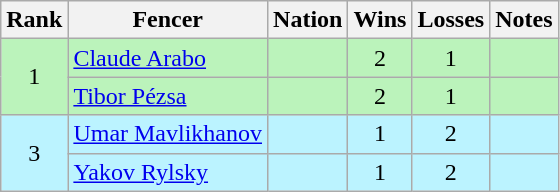<table class="wikitable sortable" style="text-align:center">
<tr>
<th>Rank</th>
<th>Fencer</th>
<th>Nation</th>
<th>Wins</th>
<th>Losses</th>
<th>Notes</th>
</tr>
<tr bgcolor=bbf3bb>
<td rowspan=2>1</td>
<td align=left><a href='#'>Claude Arabo</a></td>
<td align=left></td>
<td>2</td>
<td>1</td>
<td></td>
</tr>
<tr bgcolor=bbf3bb>
<td align=left><a href='#'>Tibor Pézsa</a></td>
<td align=left></td>
<td>2</td>
<td>1</td>
<td></td>
</tr>
<tr bgcolor=bbf3ff>
<td rowspan=2>3</td>
<td align=left><a href='#'>Umar Mavlikhanov</a></td>
<td align=left></td>
<td>1</td>
<td>2</td>
<td></td>
</tr>
<tr bgcolor=bbf3ff>
<td align=left><a href='#'>Yakov Rylsky</a></td>
<td align=left></td>
<td>1</td>
<td>2</td>
<td></td>
</tr>
</table>
